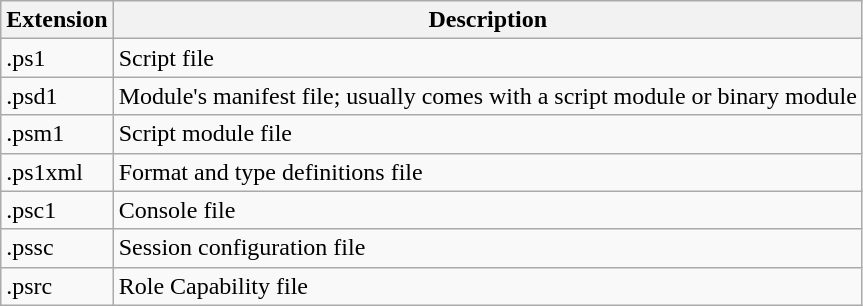<table class="wikitable">
<tr>
<th>Extension</th>
<th>Description</th>
</tr>
<tr>
<td>.ps1</td>
<td>Script file</td>
</tr>
<tr>
<td>.psd1</td>
<td>Module's manifest file; usually comes with a script module or binary module</td>
</tr>
<tr>
<td>.psm1</td>
<td>Script module file</td>
</tr>
<tr>
<td>.ps1xml</td>
<td>Format and type definitions file</td>
</tr>
<tr>
<td>.psc1</td>
<td>Console file</td>
</tr>
<tr>
<td>.pssc</td>
<td>Session configuration file</td>
</tr>
<tr>
<td>.psrc</td>
<td>Role Capability file</td>
</tr>
</table>
